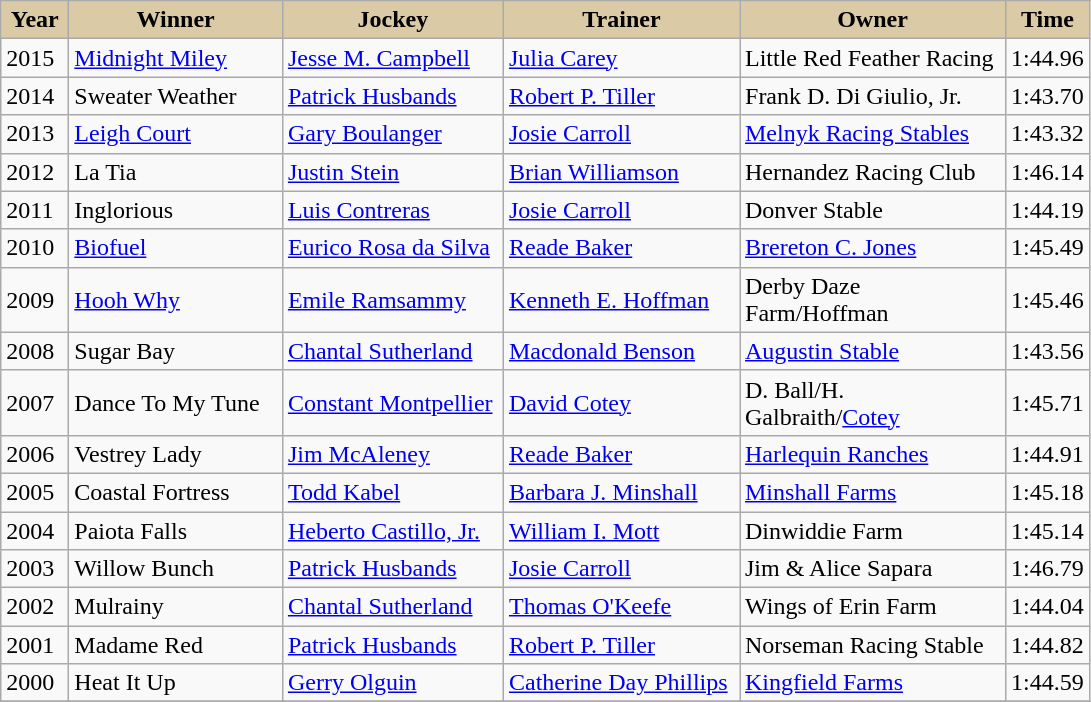<table class="wikitable sortable">
<tr>
<th style="background-color:#DACAA5; width:38px">Year <br></th>
<th style="background-color:#DACAA5; width:135px">Winner <br></th>
<th style="background-color:#DACAA5; width:140px">Jockey <br></th>
<th style="background-color:#DACAA5; width:150px">Trainer <br></th>
<th style="background-color:#DACAA5; width:170px">Owner <br></th>
<th style="background-color:#DACAA5">Time</th>
</tr>
<tr>
<td>2015</td>
<td><a href='#'>Midnight Miley</a></td>
<td><a href='#'>Jesse M. Campbell</a></td>
<td><a href='#'>Julia Carey</a></td>
<td>Little Red Feather Racing</td>
<td>1:44.96</td>
</tr>
<tr>
<td>2014</td>
<td>Sweater Weather</td>
<td><a href='#'>Patrick Husbands</a></td>
<td><a href='#'>Robert P. Tiller</a></td>
<td>Frank D. Di Giulio, Jr.</td>
<td>1:43.70</td>
</tr>
<tr>
<td>2013</td>
<td><a href='#'>Leigh Court</a></td>
<td><a href='#'>Gary Boulanger</a></td>
<td><a href='#'>Josie Carroll</a></td>
<td><a href='#'>Melnyk Racing Stables</a></td>
<td>1:43.32</td>
</tr>
<tr>
<td>2012</td>
<td>La Tia</td>
<td><a href='#'>Justin Stein</a></td>
<td><a href='#'>Brian Williamson</a></td>
<td>Hernandez Racing Club</td>
<td>1:46.14</td>
</tr>
<tr>
<td>2011</td>
<td>Inglorious</td>
<td><a href='#'>Luis Contreras</a></td>
<td><a href='#'>Josie Carroll</a></td>
<td>Donver Stable</td>
<td>1:44.19</td>
</tr>
<tr>
<td>2010</td>
<td><a href='#'>Biofuel</a></td>
<td><a href='#'>Eurico Rosa da Silva</a></td>
<td><a href='#'>Reade Baker</a></td>
<td><a href='#'>Brereton C. Jones</a></td>
<td>1:45.49</td>
</tr>
<tr>
<td>2009</td>
<td><a href='#'>Hooh Why</a></td>
<td><a href='#'>Emile Ramsammy</a></td>
<td><a href='#'>Kenneth E. Hoffman</a></td>
<td>Derby Daze Farm/Hoffman</td>
<td>1:45.46</td>
</tr>
<tr>
<td>2008</td>
<td>Sugar Bay</td>
<td><a href='#'>Chantal Sutherland</a></td>
<td><a href='#'>Macdonald Benson</a></td>
<td><a href='#'>Augustin Stable</a></td>
<td>1:43.56</td>
</tr>
<tr>
<td>2007</td>
<td>Dance To My Tune</td>
<td><a href='#'>Constant Montpellier</a></td>
<td><a href='#'>David Cotey</a></td>
<td>D. Ball/H. Galbraith/<a href='#'>Cotey</a></td>
<td>1:45.71</td>
</tr>
<tr>
<td>2006</td>
<td>Vestrey Lady</td>
<td><a href='#'>Jim McAleney</a></td>
<td><a href='#'>Reade Baker</a></td>
<td><a href='#'>Harlequin Ranches</a></td>
<td>1:44.91</td>
</tr>
<tr>
<td>2005</td>
<td>Coastal Fortress</td>
<td><a href='#'>Todd Kabel</a></td>
<td><a href='#'>Barbara J. Minshall</a></td>
<td><a href='#'>Minshall Farms</a></td>
<td>1:45.18</td>
</tr>
<tr>
<td>2004</td>
<td>Paiota Falls</td>
<td><a href='#'>Heberto Castillo, Jr.</a></td>
<td><a href='#'>William I. Mott</a></td>
<td>Dinwiddie Farm</td>
<td>1:45.14</td>
</tr>
<tr>
<td>2003</td>
<td>Willow Bunch</td>
<td><a href='#'>Patrick Husbands</a></td>
<td><a href='#'>Josie Carroll</a></td>
<td>Jim & Alice Sapara</td>
<td>1:46.79</td>
</tr>
<tr>
<td>2002</td>
<td>Mulrainy</td>
<td><a href='#'>Chantal Sutherland</a></td>
<td><a href='#'>Thomas O'Keefe</a></td>
<td>Wings of Erin Farm</td>
<td>1:44.04</td>
</tr>
<tr>
<td>2001</td>
<td>Madame Red</td>
<td><a href='#'>Patrick Husbands</a></td>
<td><a href='#'>Robert P. Tiller</a></td>
<td>Norseman Racing Stable</td>
<td>1:44.82</td>
</tr>
<tr>
<td>2000</td>
<td>Heat It Up</td>
<td><a href='#'>Gerry Olguin</a></td>
<td><a href='#'>Catherine Day Phillips</a></td>
<td><a href='#'>Kingfield Farms</a></td>
<td>1:44.59</td>
</tr>
<tr>
</tr>
</table>
